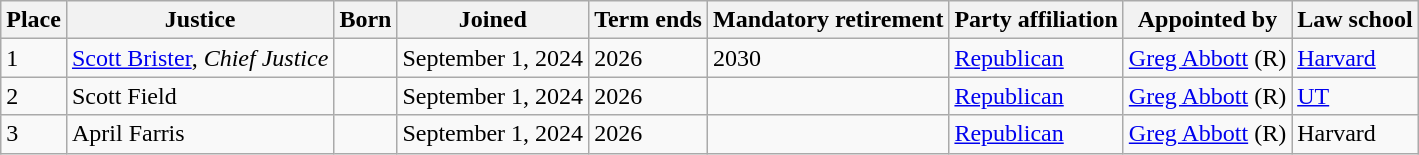<table class="wikitable sortable">
<tr>
<th>Place</th>
<th>Justice</th>
<th>Born</th>
<th>Joined</th>
<th>Term ends</th>
<th>Mandatory retirement</th>
<th>Party affiliation</th>
<th>Appointed by</th>
<th>Law school</th>
</tr>
<tr>
<td>1</td>
<td><a href='#'>Scott Brister</a>, <em>Chief Justice</em></td>
<td></td>
<td>September 1, 2024</td>
<td>2026</td>
<td>2030</td>
<td><a href='#'>Republican</a></td>
<td><a href='#'>Greg Abbott</a> (R)</td>
<td><a href='#'>Harvard</a></td>
</tr>
<tr>
<td>2</td>
<td>Scott Field</td>
<td align="center"></td>
<td>September 1, 2024</td>
<td>2026</td>
<td align="center"></td>
<td><a href='#'>Republican</a></td>
<td><a href='#'>Greg Abbott</a> (R)</td>
<td><a href='#'>UT</a></td>
</tr>
<tr>
<td>3</td>
<td>April Farris</td>
<td align="center"></td>
<td>September 1, 2024</td>
<td>2026</td>
<td align="center"></td>
<td><a href='#'>Republican</a></td>
<td><a href='#'>Greg Abbott</a> (R)</td>
<td>Harvard</td>
</tr>
</table>
